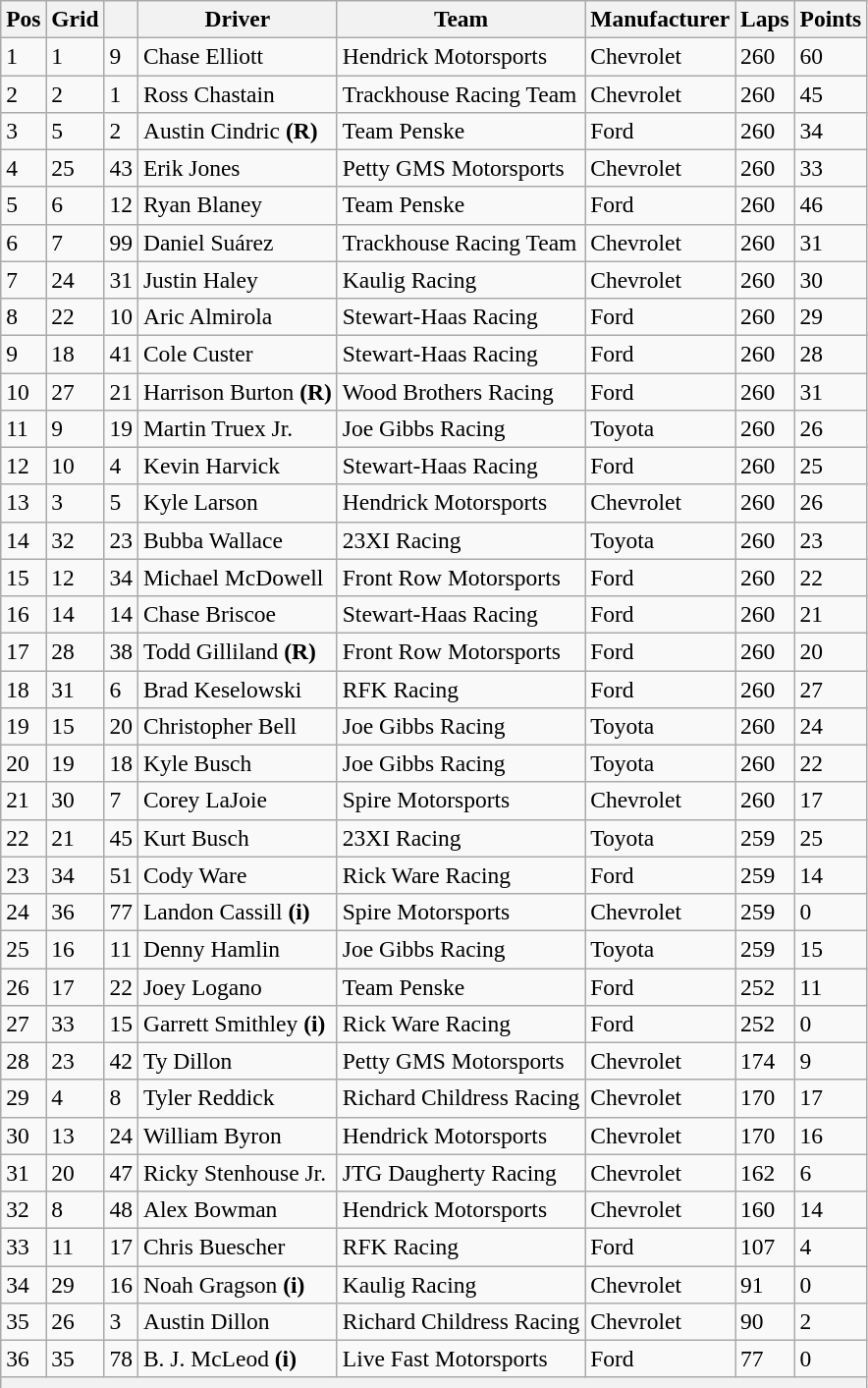<table class="wikitable" style="font-size:98%">
<tr>
<th>Pos</th>
<th>Grid</th>
<th></th>
<th>Driver</th>
<th>Team</th>
<th>Manufacturer</th>
<th>Laps</th>
<th>Points</th>
</tr>
<tr>
<td>1</td>
<td>1</td>
<td>9</td>
<td>Chase Elliott</td>
<td>Hendrick Motorsports</td>
<td>Chevrolet</td>
<td>260</td>
<td>60</td>
</tr>
<tr>
<td>2</td>
<td>2</td>
<td>1</td>
<td>Ross Chastain</td>
<td>Trackhouse Racing Team</td>
<td>Chevrolet</td>
<td>260</td>
<td>45</td>
</tr>
<tr>
<td>3</td>
<td>5</td>
<td>2</td>
<td>Austin Cindric <strong>(R)</strong></td>
<td>Team Penske</td>
<td>Ford</td>
<td>260</td>
<td>34</td>
</tr>
<tr>
<td>4</td>
<td>25</td>
<td>43</td>
<td>Erik Jones</td>
<td>Petty GMS Motorsports</td>
<td>Chevrolet</td>
<td>260</td>
<td>33</td>
</tr>
<tr>
<td>5</td>
<td>6</td>
<td>12</td>
<td>Ryan Blaney</td>
<td>Team Penske</td>
<td>Ford</td>
<td>260</td>
<td>46</td>
</tr>
<tr>
<td>6</td>
<td>7</td>
<td>99</td>
<td>Daniel Suárez</td>
<td>Trackhouse Racing Team</td>
<td>Chevrolet</td>
<td>260</td>
<td>31</td>
</tr>
<tr>
<td>7</td>
<td>24</td>
<td>31</td>
<td>Justin Haley</td>
<td>Kaulig Racing</td>
<td>Chevrolet</td>
<td>260</td>
<td>30</td>
</tr>
<tr>
<td>8</td>
<td>22</td>
<td>10</td>
<td>Aric Almirola</td>
<td>Stewart-Haas Racing</td>
<td>Ford</td>
<td>260</td>
<td>29</td>
</tr>
<tr>
<td>9</td>
<td>18</td>
<td>41</td>
<td>Cole Custer</td>
<td>Stewart-Haas Racing</td>
<td>Ford</td>
<td>260</td>
<td>28</td>
</tr>
<tr>
<td>10</td>
<td>27</td>
<td>21</td>
<td>Harrison Burton <strong>(R)</strong></td>
<td>Wood Brothers Racing</td>
<td>Ford</td>
<td>260</td>
<td>31</td>
</tr>
<tr>
<td>11</td>
<td>9</td>
<td>19</td>
<td>Martin Truex Jr.</td>
<td>Joe Gibbs Racing</td>
<td>Toyota</td>
<td>260</td>
<td>26</td>
</tr>
<tr>
<td>12</td>
<td>10</td>
<td>4</td>
<td>Kevin Harvick</td>
<td>Stewart-Haas Racing</td>
<td>Ford</td>
<td>260</td>
<td>25</td>
</tr>
<tr>
<td>13</td>
<td>3</td>
<td>5</td>
<td>Kyle Larson</td>
<td>Hendrick Motorsports</td>
<td>Chevrolet</td>
<td>260</td>
<td>26</td>
</tr>
<tr>
<td>14</td>
<td>32</td>
<td>23</td>
<td>Bubba Wallace</td>
<td>23XI Racing</td>
<td>Toyota</td>
<td>260</td>
<td>23</td>
</tr>
<tr>
<td>15</td>
<td>12</td>
<td>34</td>
<td>Michael McDowell</td>
<td>Front Row Motorsports</td>
<td>Ford</td>
<td>260</td>
<td>22</td>
</tr>
<tr>
<td>16</td>
<td>14</td>
<td>14</td>
<td>Chase Briscoe</td>
<td>Stewart-Haas Racing</td>
<td>Ford</td>
<td>260</td>
<td>21</td>
</tr>
<tr>
<td>17</td>
<td>28</td>
<td>38</td>
<td>Todd Gilliland <strong>(R)</strong></td>
<td>Front Row Motorsports</td>
<td>Ford</td>
<td>260</td>
<td>20</td>
</tr>
<tr>
<td>18</td>
<td>31</td>
<td>6</td>
<td>Brad Keselowski</td>
<td>RFK Racing</td>
<td>Ford</td>
<td>260</td>
<td>27</td>
</tr>
<tr>
<td>19</td>
<td>15</td>
<td>20</td>
<td>Christopher Bell</td>
<td>Joe Gibbs Racing</td>
<td>Toyota</td>
<td>260</td>
<td>24</td>
</tr>
<tr>
<td>20</td>
<td>19</td>
<td>18</td>
<td>Kyle Busch</td>
<td>Joe Gibbs Racing</td>
<td>Toyota</td>
<td>260</td>
<td>22</td>
</tr>
<tr>
<td>21</td>
<td>30</td>
<td>7</td>
<td>Corey LaJoie</td>
<td>Spire Motorsports</td>
<td>Chevrolet</td>
<td>260</td>
<td>17</td>
</tr>
<tr>
<td>22</td>
<td>21</td>
<td>45</td>
<td>Kurt Busch</td>
<td>23XI Racing</td>
<td>Toyota</td>
<td>259</td>
<td>25</td>
</tr>
<tr>
<td>23</td>
<td>34</td>
<td>51</td>
<td>Cody Ware</td>
<td>Rick Ware Racing</td>
<td>Ford</td>
<td>259</td>
<td>14</td>
</tr>
<tr>
<td>24</td>
<td>36</td>
<td>77</td>
<td>Landon Cassill <strong>(i)</strong></td>
<td>Spire Motorsports</td>
<td>Chevrolet</td>
<td>259</td>
<td>0</td>
</tr>
<tr>
<td>25</td>
<td>16</td>
<td>11</td>
<td>Denny Hamlin</td>
<td>Joe Gibbs Racing</td>
<td>Toyota</td>
<td>259</td>
<td>15</td>
</tr>
<tr>
<td>26</td>
<td>17</td>
<td>22</td>
<td>Joey Logano</td>
<td>Team Penske</td>
<td>Ford</td>
<td>252</td>
<td>11</td>
</tr>
<tr>
<td>27</td>
<td>33</td>
<td>15</td>
<td>Garrett Smithley <strong>(i)</strong></td>
<td>Rick Ware Racing</td>
<td>Ford</td>
<td>252</td>
<td>0</td>
</tr>
<tr>
<td>28</td>
<td>23</td>
<td>42</td>
<td>Ty Dillon</td>
<td>Petty GMS Motorsports</td>
<td>Chevrolet</td>
<td>174</td>
<td>9</td>
</tr>
<tr>
<td>29</td>
<td>4</td>
<td>8</td>
<td>Tyler Reddick</td>
<td>Richard Childress Racing</td>
<td>Chevrolet</td>
<td>170</td>
<td>17</td>
</tr>
<tr>
<td>30</td>
<td>13</td>
<td>24</td>
<td>William Byron</td>
<td>Hendrick Motorsports</td>
<td>Chevrolet</td>
<td>170</td>
<td>16</td>
</tr>
<tr>
<td>31</td>
<td>20</td>
<td>47</td>
<td>Ricky Stenhouse Jr.</td>
<td>JTG Daugherty Racing</td>
<td>Chevrolet</td>
<td>162</td>
<td>6</td>
</tr>
<tr>
<td>32</td>
<td>8</td>
<td>48</td>
<td>Alex Bowman</td>
<td>Hendrick Motorsports</td>
<td>Chevrolet</td>
<td>160</td>
<td>14</td>
</tr>
<tr>
<td>33</td>
<td>11</td>
<td>17</td>
<td>Chris Buescher</td>
<td>RFK Racing</td>
<td>Ford</td>
<td>107</td>
<td>4</td>
</tr>
<tr>
<td>34</td>
<td>29</td>
<td>16</td>
<td>Noah Gragson <strong>(i)</strong></td>
<td>Kaulig Racing</td>
<td>Chevrolet</td>
<td>91</td>
<td>0</td>
</tr>
<tr>
<td>35</td>
<td>26</td>
<td>3</td>
<td>Austin Dillon</td>
<td>Richard Childress Racing</td>
<td>Chevrolet</td>
<td>90</td>
<td>2</td>
</tr>
<tr>
<td>36</td>
<td>35</td>
<td>78</td>
<td>B. J. McLeod <strong>(i)</strong></td>
<td>Live Fast Motorsports</td>
<td>Ford</td>
<td>77</td>
<td>0</td>
</tr>
<tr>
<th colspan="8"></th>
</tr>
</table>
